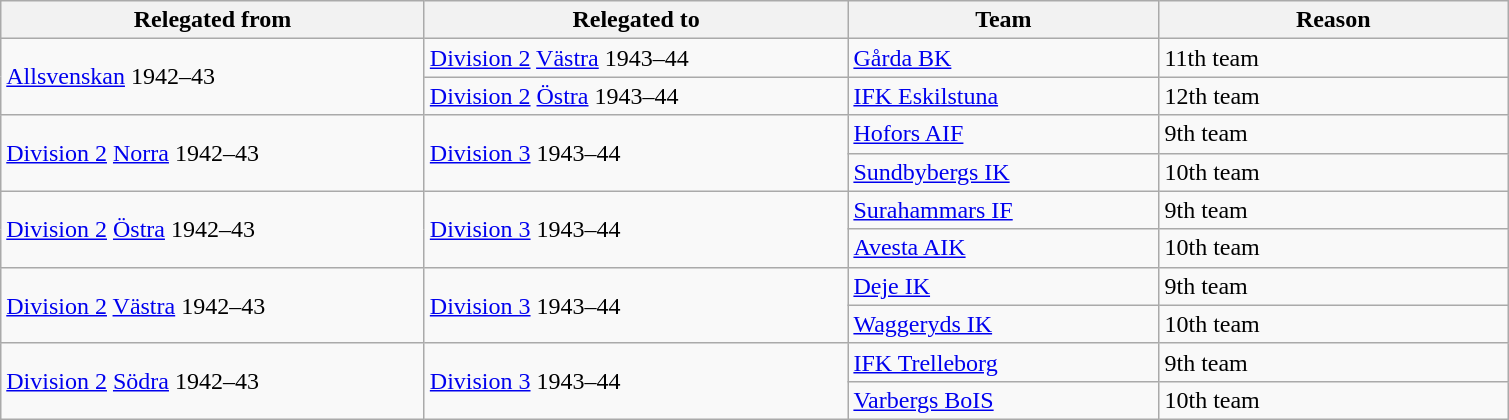<table class="wikitable" style="text-align: left;">
<tr>
<th style="width: 275px;">Relegated from</th>
<th style="width: 275px;">Relegated to</th>
<th style="width: 200px;">Team</th>
<th style="width: 225px;">Reason</th>
</tr>
<tr>
<td rowspan=2><a href='#'>Allsvenskan</a> 1942–43</td>
<td><a href='#'>Division 2</a> <a href='#'>Västra</a> 1943–44</td>
<td><a href='#'>Gårda BK</a></td>
<td>11th team</td>
</tr>
<tr>
<td><a href='#'>Division 2</a> <a href='#'>Östra</a> 1943–44</td>
<td><a href='#'>IFK Eskilstuna</a></td>
<td>12th team</td>
</tr>
<tr>
<td rowspan=2><a href='#'>Division 2</a> <a href='#'>Norra</a> 1942–43</td>
<td rowspan=2><a href='#'>Division 3</a> 1943–44</td>
<td><a href='#'>Hofors AIF</a></td>
<td>9th team</td>
</tr>
<tr>
<td><a href='#'>Sundbybergs IK</a></td>
<td>10th team</td>
</tr>
<tr>
<td rowspan=2><a href='#'>Division 2</a> <a href='#'>Östra</a> 1942–43</td>
<td rowspan=2><a href='#'>Division 3</a> 1943–44</td>
<td><a href='#'>Surahammars IF</a></td>
<td>9th team</td>
</tr>
<tr>
<td><a href='#'>Avesta AIK</a></td>
<td>10th team</td>
</tr>
<tr>
<td rowspan=2><a href='#'>Division 2</a> <a href='#'>Västra</a> 1942–43</td>
<td rowspan=2><a href='#'>Division 3</a> 1943–44</td>
<td><a href='#'>Deje IK</a></td>
<td>9th team</td>
</tr>
<tr>
<td><a href='#'>Waggeryds IK</a></td>
<td>10th team</td>
</tr>
<tr>
<td rowspan=2><a href='#'>Division 2</a> <a href='#'>Södra</a> 1942–43</td>
<td rowspan=2><a href='#'>Division 3</a> 1943–44</td>
<td><a href='#'>IFK Trelleborg</a></td>
<td>9th team</td>
</tr>
<tr>
<td><a href='#'>Varbergs BoIS</a></td>
<td>10th team</td>
</tr>
</table>
